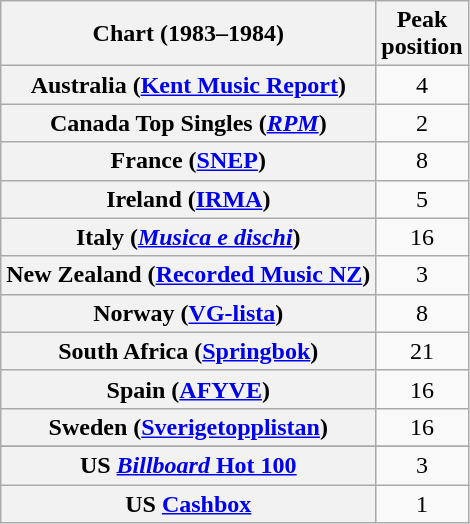<table class="wikitable sortable plainrowheaders" style="text-align:center">
<tr>
<th>Chart (1983–1984)</th>
<th>Peak<br>position</th>
</tr>
<tr>
<th scope="row">Australia (<a href='#'>Kent Music Report</a>)</th>
<td>4</td>
</tr>
<tr>
<th scope="row">Canada Top Singles (<a href='#'><em>RPM</em></a>)</th>
<td>2</td>
</tr>
<tr>
<th scope="row">France (<a href='#'>SNEP</a>)</th>
<td>8</td>
</tr>
<tr>
<th scope="row">Ireland (<a href='#'>IRMA</a>)</th>
<td>5</td>
</tr>
<tr>
<th scope="row">Italy (<em><a href='#'>Musica e dischi</a></em>)</th>
<td>16</td>
</tr>
<tr>
<th scope="row">New Zealand (<a href='#'>Recorded Music NZ</a>)</th>
<td>3</td>
</tr>
<tr>
<th scope="row">Norway (<a href='#'>VG-lista</a>)</th>
<td>8</td>
</tr>
<tr>
<th scope="row">South Africa (<a href='#'>Springbok</a>)</th>
<td>21</td>
</tr>
<tr>
<th scope="row">Spain (<a href='#'>AFYVE</a>)</th>
<td>16</td>
</tr>
<tr>
<th scope="row">Sweden (<a href='#'>Sverigetopplistan</a>)</th>
<td>16</td>
</tr>
<tr>
</tr>
<tr>
<th scope="row">US <a href='#'><em>Billboard</em> Hot 100</a></th>
<td>3</td>
</tr>
<tr>
<th scope="row">US <a href='#'>Cashbox</a></th>
<td>1</td>
</tr>
</table>
